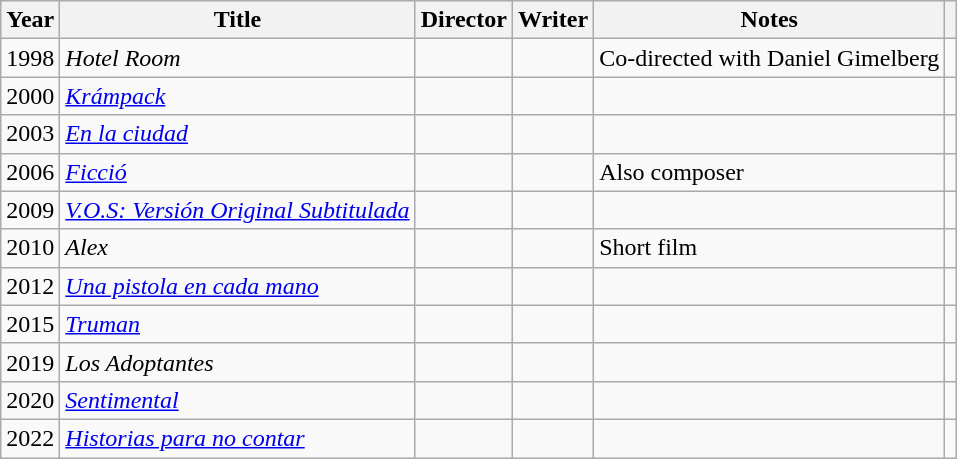<table class="wikitable">
<tr>
<th>Year</th>
<th>Title</th>
<th>Director</th>
<th>Writer</th>
<th>Notes</th>
<th></th>
</tr>
<tr>
<td>1998</td>
<td><em>Hotel Room</em></td>
<td></td>
<td></td>
<td>Co-directed with Daniel Gimelberg</td>
<td align = "center"></td>
</tr>
<tr>
<td>2000</td>
<td><em><a href='#'>Krámpack</a></em></td>
<td></td>
<td></td>
<td></td>
<td align = "center"></td>
</tr>
<tr>
<td>2003</td>
<td><em><a href='#'>En la ciudad</a></em></td>
<td></td>
<td></td>
<td></td>
<td align = "center"></td>
</tr>
<tr>
<td>2006</td>
<td><em><a href='#'>Ficció</a></em></td>
<td></td>
<td></td>
<td>Also composer</td>
<td align = "center"></td>
</tr>
<tr>
<td>2009</td>
<td><em><a href='#'>V.O.S: Versión Original Subtitulada</a></em></td>
<td></td>
<td></td>
<td></td>
<td align = "center"></td>
</tr>
<tr>
<td>2010</td>
<td><em>Alex</em></td>
<td></td>
<td></td>
<td>Short film</td>
<td></td>
</tr>
<tr>
<td>2012</td>
<td><em><a href='#'>Una pistola en cada mano</a></em></td>
<td></td>
<td></td>
<td></td>
<td align = "center"></td>
</tr>
<tr>
<td>2015</td>
<td><em><a href='#'>Truman</a></em></td>
<td></td>
<td></td>
<td></td>
<td align = "center"></td>
</tr>
<tr>
<td>2019</td>
<td><em>Los Adoptantes</em></td>
<td></td>
<td></td>
<td></td>
<td></td>
</tr>
<tr>
<td align = "center">2020</td>
<td><em><a href='#'>Sentimental</a></em></td>
<td></td>
<td></td>
<td></td>
<td align = "center"></td>
</tr>
<tr>
<td>2022</td>
<td><em><a href='#'>Historias para no contar</a></em></td>
<td></td>
<td></td>
<td></td>
<td align = "center"></td>
</tr>
</table>
